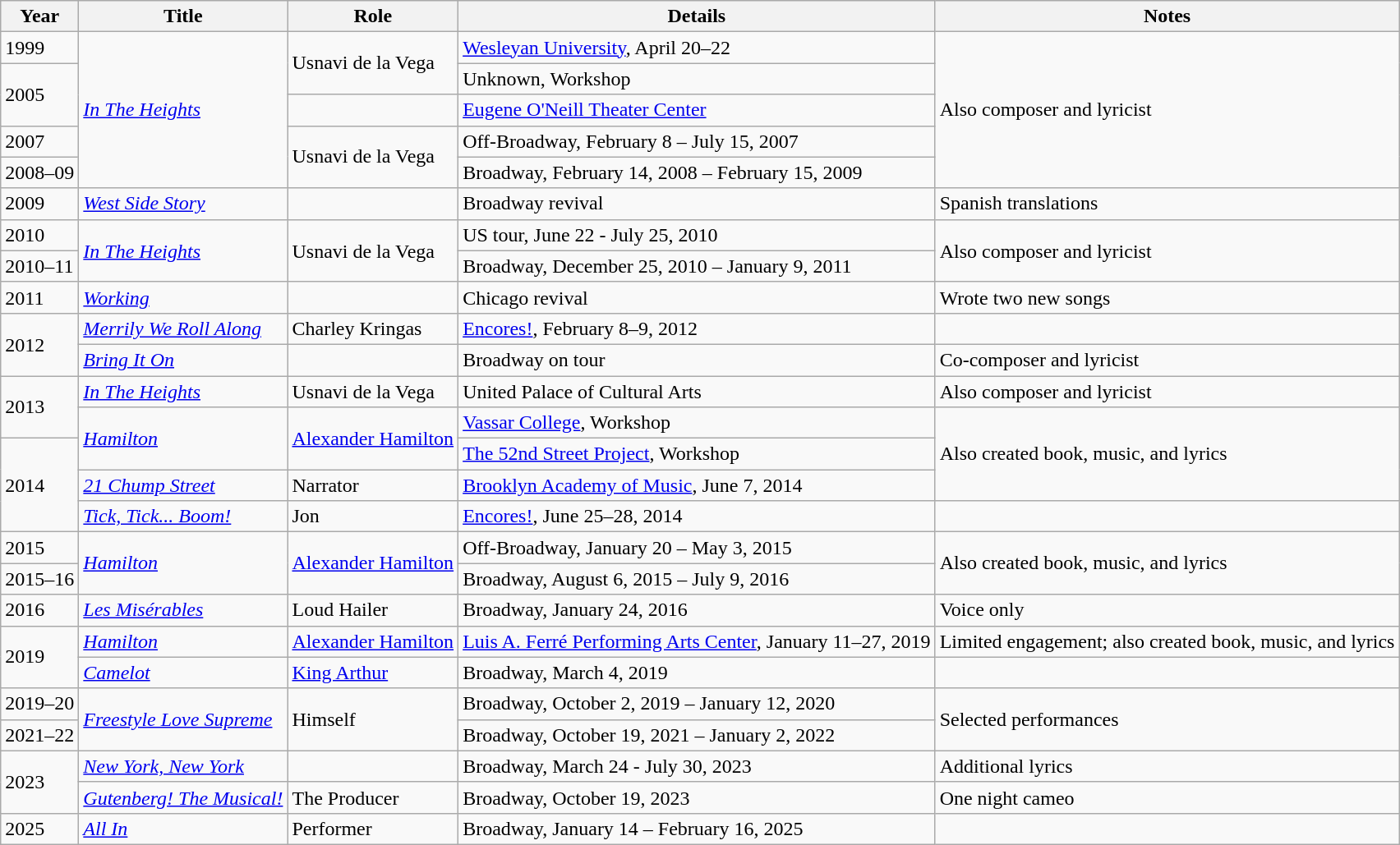<table class = "wikitable unsortable">
<tr>
<th>Year</th>
<th>Title</th>
<th>Role</th>
<th>Details</th>
<th>Notes</th>
</tr>
<tr>
<td>1999</td>
<td rowspan="5"><em><a href='#'>In The Heights</a></em></td>
<td rowspan=2>Usnavi de la Vega</td>
<td><a href='#'>Wesleyan University</a>, April 20–22</td>
<td rowspan="5">Also composer and lyricist</td>
</tr>
<tr>
<td rowspan=2>2005</td>
<td>Unknown, Workshop</td>
</tr>
<tr>
<td></td>
<td><a href='#'>Eugene O'Neill Theater Center</a></td>
</tr>
<tr>
<td>2007</td>
<td rowspan="2">Usnavi de la Vega</td>
<td>Off-Broadway, February 8 – July 15, 2007</td>
</tr>
<tr>
<td>2008–09</td>
<td>Broadway, February 14, 2008 – February 15, 2009</td>
</tr>
<tr>
<td>2009</td>
<td><em><a href='#'>West Side Story</a></em></td>
<td></td>
<td>Broadway revival</td>
<td>Spanish translations</td>
</tr>
<tr>
<td>2010</td>
<td rowspan=2><em><a href='#'>In The Heights</a></em></td>
<td rowspan=2>Usnavi de la Vega</td>
<td>US tour, June 22 - July 25, 2010</td>
<td rowspan=2>Also composer and lyricist</td>
</tr>
<tr>
<td>2010–11</td>
<td>Broadway, December 25, 2010 – January 9, 2011</td>
</tr>
<tr>
<td>2011</td>
<td><em><a href='#'>Working</a></em></td>
<td></td>
<td>Chicago revival</td>
<td>Wrote two new songs</td>
</tr>
<tr>
<td rowspan=2>2012</td>
<td><em><a href='#'>Merrily We Roll Along</a></em></td>
<td>Charley Kringas</td>
<td><a href='#'>Encores!</a>, February 8–9, 2012</td>
<td></td>
</tr>
<tr>
<td><em><a href='#'>Bring It On</a></em></td>
<td></td>
<td>Broadway on tour</td>
<td>Co-composer and lyricist</td>
</tr>
<tr>
<td rowspan=2>2013</td>
<td><em><a href='#'>In The Heights</a></em></td>
<td>Usnavi de la Vega</td>
<td>United Palace of Cultural Arts</td>
<td>Also composer and lyricist</td>
</tr>
<tr>
<td rowspan=2><em><a href='#'>Hamilton</a></em></td>
<td rowspan=2><a href='#'>Alexander Hamilton</a></td>
<td><a href='#'>Vassar College</a>, Workshop</td>
<td rowspan=3>Also created book, music, and lyrics</td>
</tr>
<tr>
<td rowspan=3>2014</td>
<td><a href='#'>The 52nd Street Project</a>, Workshop</td>
</tr>
<tr>
<td><em><a href='#'>21 Chump Street</a></em></td>
<td>Narrator</td>
<td><a href='#'>Brooklyn Academy of Music</a>, June 7, 2014</td>
</tr>
<tr>
<td><em><a href='#'>Tick, Tick... Boom!</a></em></td>
<td>Jon</td>
<td><a href='#'>Encores!</a>, June 25–28, 2014</td>
<td></td>
</tr>
<tr>
<td>2015</td>
<td rowspan="2"><em><a href='#'>Hamilton</a></em></td>
<td rowspan="2"><a href='#'>Alexander Hamilton</a></td>
<td>Off-Broadway, January 20 – May 3, 2015</td>
<td rowspan="2">Also created book, music, and lyrics</td>
</tr>
<tr>
<td>2015–16</td>
<td>Broadway, August 6, 2015 – July 9, 2016</td>
</tr>
<tr>
<td>2016</td>
<td><em><a href='#'>Les Misérables</a></em></td>
<td>Loud Hailer</td>
<td>Broadway, January 24, 2016</td>
<td>Voice only</td>
</tr>
<tr>
<td rowspan=2>2019</td>
<td><em><a href='#'>Hamilton</a></em></td>
<td><a href='#'>Alexander Hamilton</a></td>
<td><a href='#'>Luis A. Ferré Performing Arts Center</a>, January 11–27, 2019</td>
<td>Limited engagement; also created book, music, and lyrics</td>
</tr>
<tr>
<td><em><a href='#'>Camelot</a></em></td>
<td><a href='#'>King Arthur</a></td>
<td>Broadway, March 4, 2019</td>
<td></td>
</tr>
<tr>
<td>2019–20</td>
<td rowspan="2"><em><a href='#'>Freestyle Love Supreme</a></em></td>
<td rowspan="2">Himself</td>
<td>Broadway, October 2, 2019 – January 12, 2020</td>
<td rowspan="2">Selected performances</td>
</tr>
<tr>
<td>2021–22</td>
<td>Broadway, October 19, 2021 – January 2, 2022</td>
</tr>
<tr>
<td rowspan=2>2023</td>
<td><em><a href='#'>New York, New York</a></em></td>
<td></td>
<td>Broadway, March 24 - July 30, 2023</td>
<td>Additional lyrics</td>
</tr>
<tr>
<td><em><a href='#'>Gutenberg! The Musical!</a></em></td>
<td>The Producer</td>
<td>Broadway, October 19, 2023</td>
<td>One night cameo</td>
</tr>
<tr>
<td>2025</td>
<td><em><a href='#'>All In</a></em></td>
<td>Performer</td>
<td>Broadway, January 14 – February 16, 2025</td>
<td></td>
</tr>
</table>
